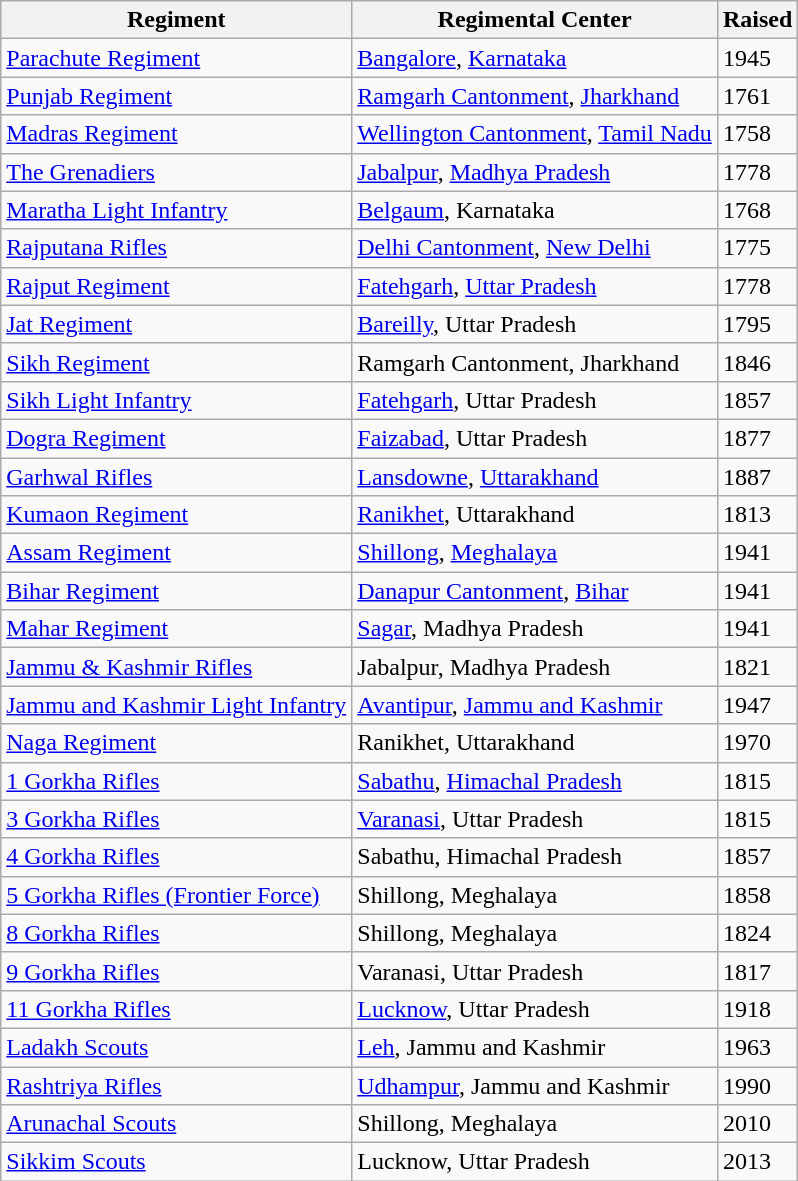<table class="wikitable sortable">
<tr>
<th>Regiment</th>
<th>Regimental Center</th>
<th>Raised</th>
</tr>
<tr>
<td><a href='#'>Parachute Regiment</a></td>
<td><a href='#'>Bangalore</a>, <a href='#'>Karnataka</a></td>
<td>1945</td>
</tr>
<tr>
<td><a href='#'>Punjab Regiment</a></td>
<td><a href='#'>Ramgarh Cantonment</a>, <a href='#'>Jharkhand</a></td>
<td>1761</td>
</tr>
<tr>
<td><a href='#'>Madras Regiment</a></td>
<td><a href='#'>Wellington Cantonment</a>, <a href='#'>Tamil Nadu</a></td>
<td>1758</td>
</tr>
<tr>
<td><a href='#'>The Grenadiers</a></td>
<td><a href='#'>Jabalpur</a>, <a href='#'>Madhya Pradesh</a></td>
<td>1778</td>
</tr>
<tr>
<td><a href='#'>Maratha Light Infantry</a></td>
<td><a href='#'>Belgaum</a>, Karnataka</td>
<td>1768</td>
</tr>
<tr>
<td><a href='#'>Rajputana Rifles</a></td>
<td><a href='#'>Delhi Cantonment</a>, <a href='#'>New Delhi</a></td>
<td>1775</td>
</tr>
<tr>
<td><a href='#'>Rajput Regiment</a></td>
<td><a href='#'>Fatehgarh</a>, <a href='#'>Uttar Pradesh</a></td>
<td>1778</td>
</tr>
<tr>
<td><a href='#'>Jat Regiment</a></td>
<td><a href='#'>Bareilly</a>, Uttar Pradesh</td>
<td>1795</td>
</tr>
<tr>
<td><a href='#'>Sikh Regiment</a></td>
<td>Ramgarh Cantonment, Jharkhand</td>
<td>1846</td>
</tr>
<tr>
<td><a href='#'>Sikh Light Infantry</a></td>
<td><a href='#'>Fatehgarh</a>, Uttar Pradesh</td>
<td>1857</td>
</tr>
<tr>
<td><a href='#'>Dogra Regiment</a></td>
<td><a href='#'>Faizabad</a>, Uttar Pradesh</td>
<td>1877</td>
</tr>
<tr>
<td><a href='#'>Garhwal Rifles</a></td>
<td><a href='#'>Lansdowne</a>, <a href='#'>Uttarakhand</a></td>
<td>1887</td>
</tr>
<tr>
<td><a href='#'>Kumaon Regiment</a></td>
<td><a href='#'>Ranikhet</a>, Uttarakhand</td>
<td>1813</td>
</tr>
<tr>
<td><a href='#'>Assam Regiment</a></td>
<td><a href='#'>Shillong</a>, <a href='#'>Meghalaya</a></td>
<td>1941</td>
</tr>
<tr>
<td><a href='#'>Bihar Regiment</a></td>
<td><a href='#'>Danapur Cantonment</a>, <a href='#'>Bihar</a></td>
<td>1941</td>
</tr>
<tr>
<td><a href='#'>Mahar Regiment</a></td>
<td><a href='#'>Sagar</a>, Madhya Pradesh</td>
<td>1941</td>
</tr>
<tr>
<td><a href='#'>Jammu & Kashmir Rifles</a></td>
<td>Jabalpur, Madhya Pradesh</td>
<td>1821</td>
</tr>
<tr>
<td><a href='#'>Jammu and Kashmir Light Infantry</a></td>
<td><a href='#'>Avantipur</a>, <a href='#'>Jammu and Kashmir</a></td>
<td>1947</td>
</tr>
<tr>
<td><a href='#'>Naga Regiment</a></td>
<td>Ranikhet, Uttarakhand</td>
<td>1970</td>
</tr>
<tr>
<td><a href='#'>1 Gorkha Rifles</a></td>
<td><a href='#'>Sabathu</a>, <a href='#'>Himachal Pradesh</a></td>
<td>1815</td>
</tr>
<tr>
<td><a href='#'>3 Gorkha Rifles</a></td>
<td><a href='#'>Varanasi</a>, Uttar Pradesh</td>
<td>1815</td>
</tr>
<tr>
<td><a href='#'>4 Gorkha Rifles</a></td>
<td>Sabathu, Himachal Pradesh</td>
<td>1857</td>
</tr>
<tr>
<td><a href='#'>5 Gorkha Rifles (Frontier Force)</a></td>
<td>Shillong, Meghalaya</td>
<td>1858</td>
</tr>
<tr>
<td><a href='#'>8 Gorkha Rifles</a></td>
<td>Shillong, Meghalaya</td>
<td>1824</td>
</tr>
<tr>
<td><a href='#'>9 Gorkha Rifles</a></td>
<td>Varanasi, Uttar Pradesh</td>
<td>1817</td>
</tr>
<tr>
<td><a href='#'>11 Gorkha Rifles</a></td>
<td><a href='#'>Lucknow</a>, Uttar Pradesh</td>
<td>1918</td>
</tr>
<tr>
<td><a href='#'>Ladakh Scouts</a></td>
<td><a href='#'>Leh</a>, Jammu and Kashmir</td>
<td>1963</td>
</tr>
<tr>
<td><a href='#'>Rashtriya Rifles</a></td>
<td><a href='#'>Udhampur</a>, Jammu and Kashmir</td>
<td>1990</td>
</tr>
<tr>
<td><a href='#'>Arunachal Scouts</a></td>
<td>Shillong, Meghalaya</td>
<td>2010</td>
</tr>
<tr>
<td><a href='#'>Sikkim Scouts</a></td>
<td>Lucknow, Uttar Pradesh</td>
<td>2013</td>
</tr>
</table>
